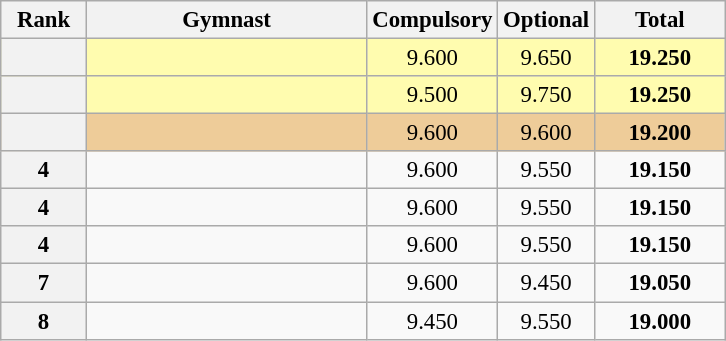<table class="wikitable sortable" style="text-align:center; font-size:95%">
<tr>
<th scope="col" style="width:50px;">Rank</th>
<th scope="col" style="width:180px;">Gymnast</th>
<th scope="col" style="width:50px;">Compulsory</th>
<th scope="col" style="width:50px;">Optional</th>
<th scope="col" style="width:80px;">Total</th>
</tr>
<tr style="background:#fffcaf;">
<th scope=row style="text-align:center"></th>
<td style="text-align:left;"></td>
<td>9.600</td>
<td>9.650</td>
<td><strong>19.250</strong></td>
</tr>
<tr style="background:#fffcaf;">
<th scope=row style="text-align:center"></th>
<td style="text-align:left;"></td>
<td>9.500</td>
<td>9.750</td>
<td><strong>19.250</strong></td>
</tr>
<tr style="background:#ec9;">
<th scope=row style="text-align:center"></th>
<td style="text-align:left;"></td>
<td>9.600</td>
<td>9.600</td>
<td><strong>19.200</strong></td>
</tr>
<tr>
<th scope=row style="text-align:center">4</th>
<td style="text-align:left;"></td>
<td>9.600</td>
<td>9.550</td>
<td><strong>19.150</strong></td>
</tr>
<tr>
<th scope=row style="text-align:center">4</th>
<td style="text-align:left;"></td>
<td>9.600</td>
<td>9.550</td>
<td><strong>19.150</strong></td>
</tr>
<tr>
<th scope=row style="text-align:center">4</th>
<td style="text-align:left;"></td>
<td>9.600</td>
<td>9.550</td>
<td><strong>19.150</strong></td>
</tr>
<tr>
<th scope=row style="text-align:center">7</th>
<td style="text-align:left;"></td>
<td>9.600</td>
<td>9.450</td>
<td><strong>19.050</strong></td>
</tr>
<tr>
<th scope=row style="text-align:center">8</th>
<td style="text-align:left;"></td>
<td>9.450</td>
<td>9.550</td>
<td><strong>19.000</strong></td>
</tr>
</table>
